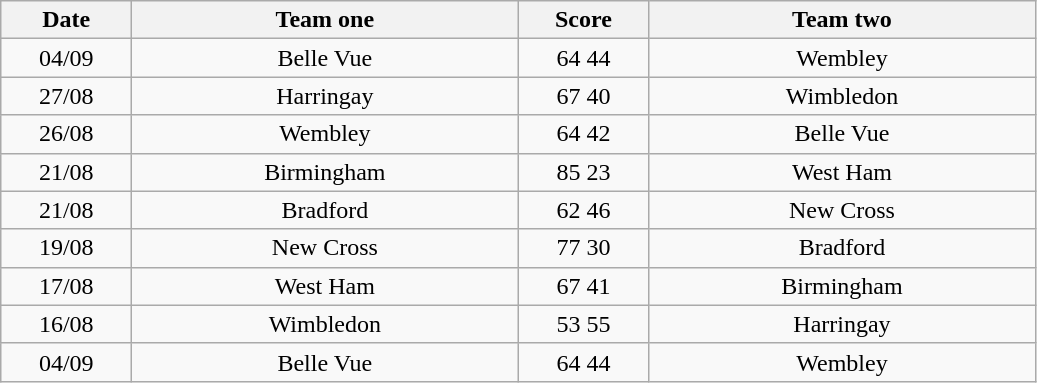<table class="wikitable" style="text-align: center">
<tr>
<th width=80>Date</th>
<th width=250>Team one</th>
<th width=80>Score</th>
<th width=250>Team two</th>
</tr>
<tr>
<td>04/09</td>
<td>Belle Vue</td>
<td>64	44</td>
<td>Wembley</td>
</tr>
<tr>
<td>27/08</td>
<td>Harringay</td>
<td>67	40</td>
<td>Wimbledon</td>
</tr>
<tr>
<td>26/08</td>
<td>Wembley</td>
<td>64	42</td>
<td>Belle Vue</td>
</tr>
<tr>
<td>21/08</td>
<td>Birmingham</td>
<td>85	23</td>
<td>West Ham</td>
</tr>
<tr>
<td>21/08</td>
<td>Bradford</td>
<td>62	46</td>
<td>New Cross</td>
</tr>
<tr>
<td>19/08</td>
<td>New Cross</td>
<td>77	30</td>
<td>Bradford</td>
</tr>
<tr>
<td>17/08</td>
<td>West Ham</td>
<td>67	41</td>
<td>Birmingham</td>
</tr>
<tr>
<td>16/08</td>
<td>Wimbledon</td>
<td>53	55</td>
<td>Harringay</td>
</tr>
<tr>
<td>04/09</td>
<td>Belle Vue</td>
<td>64	44</td>
<td>Wembley</td>
</tr>
</table>
